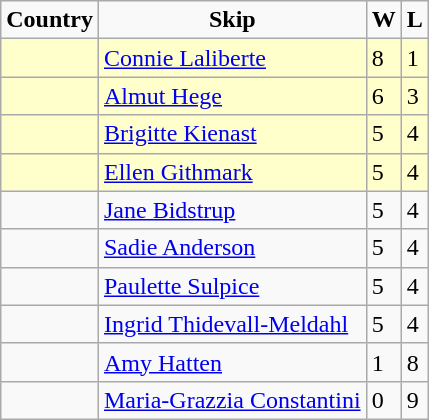<table class="wikitable">
<tr align=center>
<td><strong>Country</strong></td>
<td><strong>Skip</strong></td>
<td><strong>W</strong></td>
<td><strong>L</strong></td>
</tr>
<tr bgcolor=#ffffcc>
<td></td>
<td><a href='#'>Connie Laliberte</a></td>
<td>8</td>
<td>1</td>
</tr>
<tr bgcolor=#ffffcc>
<td></td>
<td><a href='#'>Almut Hege</a></td>
<td>6</td>
<td>3</td>
</tr>
<tr bgcolor=#ffffcc>
<td></td>
<td><a href='#'>Brigitte Kienast</a></td>
<td>5</td>
<td>4</td>
</tr>
<tr bgcolor=#ffffcc>
<td></td>
<td><a href='#'>Ellen Githmark</a></td>
<td>5</td>
<td>4</td>
</tr>
<tr>
<td></td>
<td><a href='#'>Jane Bidstrup</a></td>
<td>5</td>
<td>4</td>
</tr>
<tr>
<td></td>
<td><a href='#'>Sadie Anderson</a></td>
<td>5</td>
<td>4</td>
</tr>
<tr>
<td></td>
<td><a href='#'>Paulette Sulpice</a></td>
<td>5</td>
<td>4</td>
</tr>
<tr>
<td></td>
<td><a href='#'>Ingrid Thidevall-Meldahl</a></td>
<td>5</td>
<td>4</td>
</tr>
<tr>
<td></td>
<td><a href='#'>Amy Hatten</a></td>
<td>1</td>
<td>8</td>
</tr>
<tr>
<td></td>
<td><a href='#'>Maria-Grazzia Constantini</a></td>
<td>0</td>
<td>9</td>
</tr>
</table>
